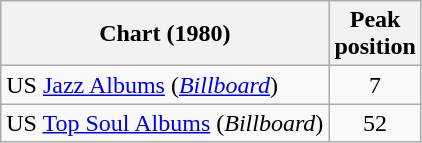<table class="wikitable sortable" border="1">
<tr>
<th>Chart (1980)</th>
<th>Peak<br>position</th>
</tr>
<tr>
<td>US <a href='#'>Jazz Albums</a> (<em><a href='#'>Billboard</a></em>)</td>
<td align="center">7</td>
</tr>
<tr>
<td>US <a href='#'>Top Soul Albums</a> (<em>Billboard</em>)</td>
<td align="center">52</td>
</tr>
</table>
